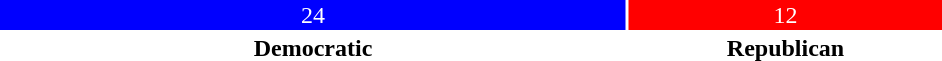<table style="width:50%; text-align:center;">
<tr style="color:white;">
<td style="background:blue; width:66.67%;">24</td>
<td style="background:red; width:33.33%;">12</td>
</tr>
<tr>
<td><span><strong>Democratic</strong></span></td>
<td><span><strong>Republican</strong></span></td>
</tr>
</table>
